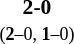<table style="width:100%;" cellspacing="1">
<tr>
<th width=25%></th>
<th width=10%></th>
<th width=25%></th>
</tr>
<tr style=font-size:90%>
<td align=right><strong></strong></td>
<td align=center><strong> 2-0 </strong><br><small>(<strong>2</strong>–0, <strong>1</strong>–0)</small></td>
<td></td>
</tr>
</table>
